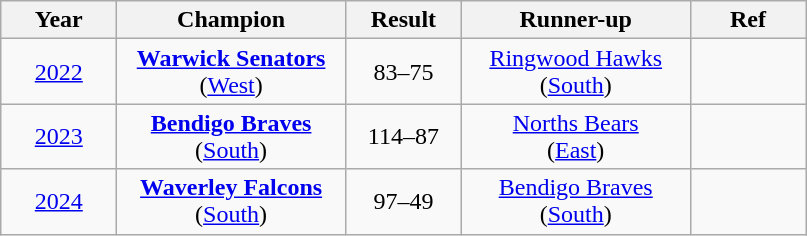<table class="wikitable sortable" style="text-align:center">
<tr>
<th style="width:70px">Year</th>
<th style="width:145px">Champion</th>
<th style="width:70px">Result</th>
<th style="width:145px">Runner-up</th>
<th style="width:70px">Ref</th>
</tr>
<tr>
<td align="center"><a href='#'>2022</a></td>
<td><strong><a href='#'>Warwick Senators</a></strong><br>(<a href='#'>West</a>)</td>
<td align="center">83–75</td>
<td><a href='#'>Ringwood Hawks</a><br>(<a href='#'>South</a>)</td>
<td></td>
</tr>
<tr>
<td align="center"><a href='#'>2023</a></td>
<td><strong><a href='#'>Bendigo Braves</a></strong><br>(<a href='#'>South</a>)</td>
<td align="center">114–87</td>
<td><a href='#'>Norths Bears</a><br>(<a href='#'>East</a>)</td>
<td></td>
</tr>
<tr>
<td align="center"><a href='#'>2024</a></td>
<td><strong><a href='#'>Waverley Falcons</a></strong><br>(<a href='#'>South</a>)</td>
<td align="center">97–49</td>
<td><a href='#'>Bendigo Braves</a><br>(<a href='#'>South</a>)</td>
<td></td>
</tr>
</table>
